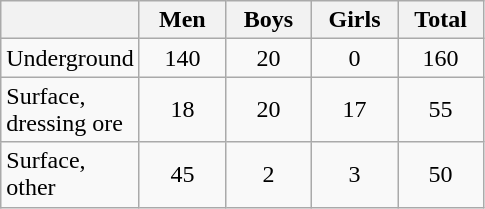<table class="wikitable plainrowheaders" border:0; text-align:left; line-height:150%;">
<tr>
<th scope="col" style="width:50px"></th>
<th scope="col" style="width:50px">Men</th>
<th scope="col" style="width:50px">Boys</th>
<th scope="col" style="width:50px">Girls</th>
<th scope="col" style="width:50px">Total</th>
</tr>
<tr>
<td>Underground</td>
<td align=center>140</td>
<td align=center>20</td>
<td align=center>0</td>
<td align=center>160</td>
</tr>
<tr>
<td>Surface, dressing ore</td>
<td align=center>18</td>
<td align=center>20</td>
<td align=center>17</td>
<td align=center>55</td>
</tr>
<tr>
<td>Surface, other</td>
<td align=center>45</td>
<td align=center>2</td>
<td align=center>3</td>
<td align=center>50</td>
</tr>
</table>
